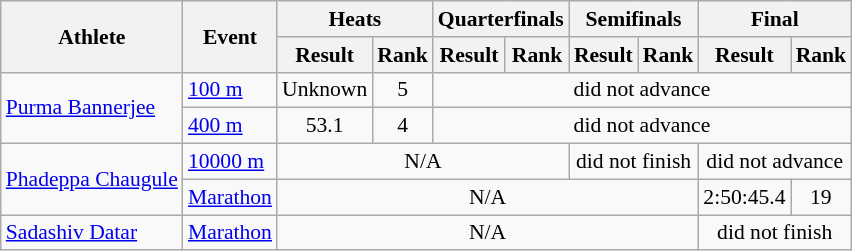<table class=wikitable style="font-size:90%">
<tr>
<th rowspan=2>Athlete</th>
<th rowspan=2>Event</th>
<th colspan=2>Heats</th>
<th colspan=2>Quarterfinals</th>
<th colspan=2>Semifinals</th>
<th colspan=2>Final</th>
</tr>
<tr>
<th>Result</th>
<th>Rank</th>
<th>Result</th>
<th>Rank</th>
<th>Result</th>
<th>Rank</th>
<th>Result</th>
<th>Rank</th>
</tr>
<tr>
<td rowspan=2><a href='#'>Purma Bannerjee</a></td>
<td><a href='#'>100 m</a></td>
<td align=center>Unknown</td>
<td align=center>5</td>
<td align=center colspan=6>did not advance</td>
</tr>
<tr>
<td><a href='#'>400 m</a></td>
<td align=center>53.1</td>
<td align=center>4</td>
<td align=center colspan=6>did not advance</td>
</tr>
<tr>
<td rowspan=2><a href='#'>Phadeppa Chaugule</a></td>
<td><a href='#'>10000 m</a></td>
<td align=center colspan=4>N/A</td>
<td align=center colspan=2>did not finish</td>
<td align=center colspan=2>did not advance</td>
</tr>
<tr>
<td><a href='#'>Marathon</a></td>
<td align=center colspan=6>N/A</td>
<td align=center>2:50:45.4</td>
<td align=center>19</td>
</tr>
<tr>
<td><a href='#'>Sadashiv Datar</a></td>
<td><a href='#'>Marathon</a></td>
<td align=center colspan=6>N/A</td>
<td align=center colspan=2>did not finish</td>
</tr>
</table>
